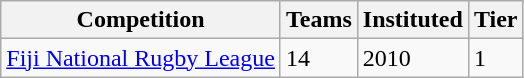<table class="wikitable">
<tr>
<th>Competition</th>
<th>Teams</th>
<th>Instituted</th>
<th>Tier</th>
</tr>
<tr>
<td><a href='#'>Fiji National Rugby League</a></td>
<td>14</td>
<td>2010</td>
<td>1</td>
</tr>
</table>
